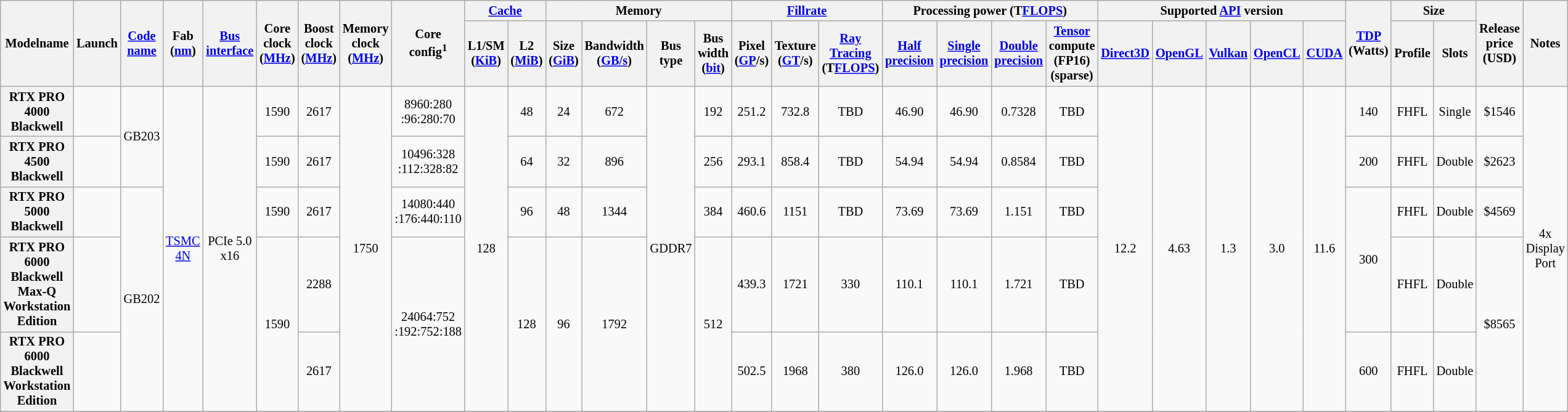<table class="mw-datatable wikitable sortable sort-under" style="font-size:85%; text-align:center;">
<tr>
<th rowspan="2">Modelname</th>
<th rowspan="2">Launch</th>
<th rowspan="2"><a href='#'>Code name</a></th>
<th rowspan="2">Fab (<a href='#'>nm</a>)</th>
<th rowspan="2"><a href='#'>Bus</a> <a href='#'>interface</a></th>
<th rowspan="2">Core clock (<a href='#'>MHz</a>)</th>
<th rowspan="2">Boost clock (<a href='#'>MHz</a>)</th>
<th rowspan="2">Memory clock (<a href='#'>MHz</a>)</th>
<th rowspan="2">Core config<sup>1</sup></th>
<th colspan="2"><a href='#'>Cache</a></th>
<th colspan="4">Memory</th>
<th colspan="3"><a href='#'>Fillrate</a></th>
<th colspan="4">Processing power (T<a href='#'>FLOPS</a>) </th>
<th colspan="5">Supported <a href='#'>API</a> version</th>
<th rowspan="2"><a href='#'>TDP</a> (Watts)</th>
<th colspan="2">Size</th>
<th rowspan="2">Release price (USD)</th>
<th rowspan="2">Notes</th>
</tr>
<tr>
<th>L1/SM (<a href='#'>KiB</a>)</th>
<th>L2<br>(<a href='#'>MiB</a>)</th>
<th>Size (<a href='#'>GiB</a>)</th>
<th>Bandwidth (<a href='#'>GB/s</a>)</th>
<th>Bus type</th>
<th>Bus width (<a href='#'>bit</a>)</th>
<th>Pixel (<a href='#'>GP</a>/s)</th>
<th>Texture (<a href='#'>GT</a>/s)</th>
<th><a href='#'>Ray Tracing</a> (T<a href='#'>FLOPS</a>)</th>
<th><a href='#'>Half precision</a></th>
<th><a href='#'>Single precision</a></th>
<th><a href='#'>Double precision</a></th>
<th><a href='#'>Tensor</a> compute (FP16) (sparse)</th>
<th><a href='#'>Direct3D</a></th>
<th><a href='#'>OpenGL</a></th>
<th><a href='#'>Vulkan</a></th>
<th><a href='#'>OpenCL</a></th>
<th><a href='#'>CUDA</a></th>
<th>Profile</th>
<th>Slots</th>
</tr>
<tr>
<th>RTX PRO 4000 Blackwell</th>
<td></td>
<td rowspan="2">GB203</td>
<td rowspan="5"><a href='#'>TSMC</a> <a href='#'>4N</a></td>
<td rowspan="5">PCIe 5.0 x16</td>
<td>1590</td>
<td>2617</td>
<td rowspan="5">1750</td>
<td>8960:280 :96:280:70</td>
<td rowspan="5">128</td>
<td>48</td>
<td>24</td>
<td>672</td>
<td rowspan="5">GDDR7</td>
<td>192</td>
<td>251.2</td>
<td>732.8</td>
<td>TBD</td>
<td>46.90</td>
<td>46.90</td>
<td>0.7328</td>
<td>TBD</td>
<td rowspan="5">12.2</td>
<td rowspan="5">4.63</td>
<td rowspan="5">1.3</td>
<td rowspan="5">3.0</td>
<td rowspan="5">11.6</td>
<td>140</td>
<td>FHFL</td>
<td>Single</td>
<td>$1546</td>
<td rowspan="5">4x Display Port</td>
</tr>
<tr>
<th>RTX PRO 4500 Blackwell</th>
<td></td>
<td>1590</td>
<td>2617</td>
<td>10496:328 :112:328:82</td>
<td>64</td>
<td>32</td>
<td>896</td>
<td>256</td>
<td>293.1</td>
<td>858.4</td>
<td>TBD</td>
<td>54.94</td>
<td>54.94</td>
<td>0.8584</td>
<td>TBD</td>
<td>200</td>
<td>FHFL</td>
<td>Double</td>
<td>$2623</td>
</tr>
<tr>
<th>RTX PRO 5000 Blackwell</th>
<td></td>
<td rowspan="3">GB202</td>
<td>1590</td>
<td>2617</td>
<td>14080:440 :176:440:110</td>
<td>96</td>
<td>48</td>
<td>1344</td>
<td>384</td>
<td>460.6</td>
<td>1151</td>
<td>TBD</td>
<td>73.69</td>
<td>73.69</td>
<td>1.151</td>
<td>TBD</td>
<td rowspan="2">300</td>
<td>FHFL</td>
<td>Double</td>
<td>$4569</td>
</tr>
<tr>
<th>RTX PRO 6000 Blackwell Max-Q Workstation Edition</th>
<td></td>
<td rowspan="2">1590</td>
<td>2288</td>
<td rowspan="2">24064:752 :192:752:188</td>
<td rowspan="2">128</td>
<td rowspan="2">96</td>
<td rowspan="2">1792</td>
<td rowspan="2">512</td>
<td>439.3</td>
<td>1721</td>
<td>330</td>
<td>110.1</td>
<td>110.1</td>
<td>1.721</td>
<td>TBD</td>
<td>FHFL</td>
<td>Double</td>
<td rowspan="2">$8565</td>
</tr>
<tr>
<th>RTX PRO 6000 Blackwell Workstation Edition</th>
<td></td>
<td>2617</td>
<td>502.5</td>
<td>1968</td>
<td>380</td>
<td>126.0</td>
<td>126.0</td>
<td>1.968</td>
<td>TBD</td>
<td>600</td>
<td>FHFL</td>
<td>Double</td>
</tr>
<tr>
</tr>
</table>
